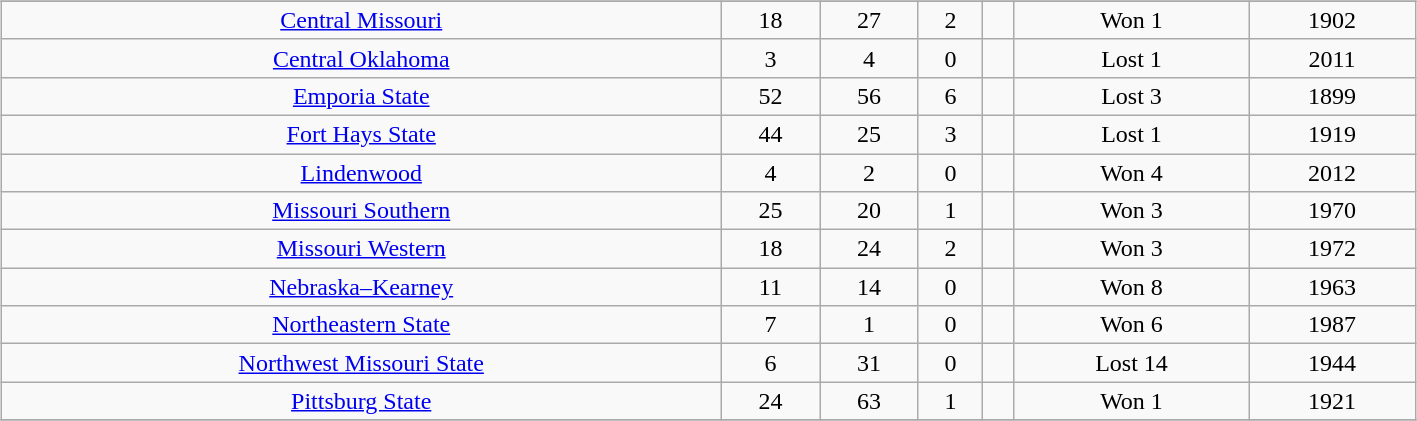<table border="0" style="width:100%;">
<tr>
<td valign="top"><br><table class="wikitable" style="width:75%;">
<tr>
</tr>
<tr style="text-align:center;">
<td><a href='#'>Central Missouri</a></td>
<td>18</td>
<td>27</td>
<td>2</td>
<td></td>
<td>Won 1</td>
<td>1902</td>
</tr>
<tr style="text-align:center;">
<td><a href='#'>Central Oklahoma</a></td>
<td>3</td>
<td>4</td>
<td>0</td>
<td></td>
<td>Lost 1</td>
<td>2011</td>
</tr>
<tr style="text-align:center;">
<td><a href='#'>Emporia State</a></td>
<td>52</td>
<td>56</td>
<td>6</td>
<td></td>
<td>Lost 3</td>
<td>1899</td>
</tr>
<tr style="text-align:center;">
<td><a href='#'>Fort Hays State</a></td>
<td>44</td>
<td>25</td>
<td>3</td>
<td></td>
<td>Lost 1</td>
<td>1919</td>
</tr>
<tr style="text-align:center;">
<td><a href='#'>Lindenwood</a></td>
<td>4</td>
<td>2</td>
<td>0</td>
<td></td>
<td>Won 4</td>
<td>2012</td>
</tr>
<tr style="text-align:center;">
<td><a href='#'>Missouri Southern</a></td>
<td>25</td>
<td>20</td>
<td>1</td>
<td></td>
<td>Won 3</td>
<td>1970</td>
</tr>
<tr style="text-align:center;">
<td><a href='#'>Missouri Western</a></td>
<td>18</td>
<td>24</td>
<td>2</td>
<td></td>
<td>Won 3</td>
<td>1972</td>
</tr>
<tr style="text-align:center;">
<td><a href='#'>Nebraska–Kearney</a></td>
<td>11</td>
<td>14</td>
<td>0</td>
<td></td>
<td>Won 8</td>
<td>1963</td>
</tr>
<tr style="text-align:center;">
<td><a href='#'>Northeastern State</a></td>
<td>7</td>
<td>1</td>
<td>0</td>
<td></td>
<td>Won 6</td>
<td>1987</td>
</tr>
<tr style="text-align:center;">
<td><a href='#'>Northwest Missouri State</a></td>
<td>6</td>
<td>31</td>
<td>0</td>
<td></td>
<td>Lost 14</td>
<td>1944</td>
</tr>
<tr style="text-align:center;">
<td><a href='#'>Pittsburg State</a></td>
<td>24</td>
<td>63</td>
<td>1</td>
<td></td>
<td>Won 1</td>
<td>1921</td>
</tr>
<tr class="unsortable" style="text-align:center">
</tr>
</table>
</td>
</tr>
</table>
